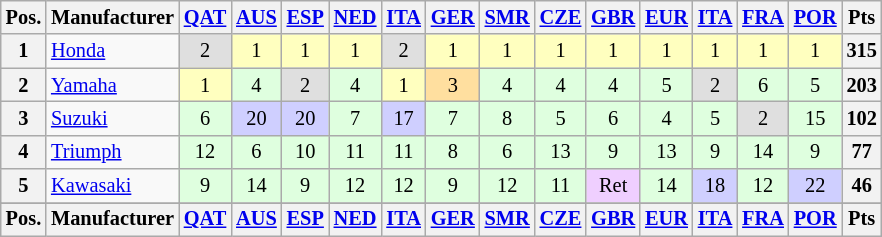<table class="wikitable" style="font-size: 85%; text-align:center">
<tr valign="top">
<th valign="middle">Pos.</th>
<th valign="middle">Manufacturer</th>
<th><a href='#'>QAT</a><br></th>
<th><a href='#'>AUS</a><br></th>
<th><a href='#'>ESP</a><br></th>
<th><a href='#'>NED</a><br></th>
<th><a href='#'>ITA</a><br></th>
<th><a href='#'>GER</a><br></th>
<th><a href='#'>SMR</a><br></th>
<th><a href='#'>CZE</a><br></th>
<th><a href='#'>GBR</a><br></th>
<th><a href='#'>EUR</a><br></th>
<th><a href='#'>ITA</a><br></th>
<th><a href='#'>FRA</a><br></th>
<th><a href='#'>POR</a><br></th>
<th valign="middle">Pts</th>
</tr>
<tr>
<th>1</th>
<td align="left"> <a href='#'>Honda</a></td>
<td style="background:#dfdfdf;">2</td>
<td style="background:#ffffbf;">1</td>
<td style="background:#ffffbf;">1</td>
<td style="background:#ffffbf;">1</td>
<td style="background:#dfdfdf;">2</td>
<td style="background:#ffffbf;">1</td>
<td style="background:#ffffbf;">1</td>
<td style="background:#ffffbf;">1</td>
<td style="background:#ffffbf;">1</td>
<td style="background:#ffffbf;">1</td>
<td style="background:#ffffbf;">1</td>
<td style="background:#ffffbf;">1</td>
<td style="background:#ffffbf;">1</td>
<th>315</th>
</tr>
<tr>
<th>2</th>
<td align="left"> <a href='#'>Yamaha</a></td>
<td style="background:#ffffbf;">1</td>
<td style="background:#dfffdf;">4</td>
<td style="background:#dfdfdf;">2</td>
<td style="background:#dfffdf;">4</td>
<td style="background:#ffffbf;">1</td>
<td style="background:#ffdf9f;">3</td>
<td style="background:#dfffdf;">4</td>
<td style="background:#dfffdf;">4</td>
<td style="background:#dfffdf;">4</td>
<td style="background:#dfffdf;">5</td>
<td style="background:#dfdfdf;">2</td>
<td style="background:#dfffdf;">6</td>
<td style="background:#dfffdf;">5</td>
<th>203</th>
</tr>
<tr>
<th>3</th>
<td align="left"> <a href='#'>Suzuki</a></td>
<td style="background:#dfffdf;">6</td>
<td style="background:#cfcfff;">20</td>
<td style="background:#cfcfff;">20</td>
<td style="background:#dfffdf;">7</td>
<td style="background:#cfcfff;">17</td>
<td style="background:#dfffdf;">7</td>
<td style="background:#dfffdf;">8</td>
<td style="background:#dfffdf;">5</td>
<td style="background:#dfffdf;">6</td>
<td style="background:#dfffdf;">4</td>
<td style="background:#dfffdf;">5</td>
<td style="background:#dfdfdf;">2</td>
<td style="background:#dfffdf;">15</td>
<th>102</th>
</tr>
<tr>
<th>4</th>
<td align="left"> <a href='#'>Triumph</a></td>
<td style="background:#dfffdf;">12</td>
<td style="background:#dfffdf;">6</td>
<td style="background:#dfffdf;">10</td>
<td style="background:#dfffdf;">11</td>
<td style="background:#dfffdf;">11</td>
<td style="background:#dfffdf;">8</td>
<td style="background:#dfffdf;">6</td>
<td style="background:#dfffdf;">13</td>
<td style="background:#dfffdf;">9</td>
<td style="background:#dfffdf;">13</td>
<td style="background:#dfffdf;">9</td>
<td style="background:#dfffdf;">14</td>
<td style="background:#dfffdf;">9</td>
<th>77</th>
</tr>
<tr>
<th>5</th>
<td align="left"> <a href='#'>Kawasaki</a></td>
<td style="background:#dfffdf;">9</td>
<td style="background:#dfffdf;">14</td>
<td style="background:#dfffdf;">9</td>
<td style="background:#dfffdf;">12</td>
<td style="background:#dfffdf;">12</td>
<td style="background:#dfffdf;">9</td>
<td style="background:#dfffdf;">12</td>
<td style="background:#dfffdf;">11</td>
<td style="background:#efcfff;">Ret</td>
<td style="background:#dfffdf;">14</td>
<td style="background:#cfcfff;">18</td>
<td style="background:#dfffdf;">12</td>
<td style="background:#cfcfff;">22</td>
<th>46</th>
</tr>
<tr>
</tr>
<tr valign="top">
<th valign="middle">Pos.</th>
<th valign="middle">Manufacturer</th>
<th><a href='#'>QAT</a><br></th>
<th><a href='#'>AUS</a><br></th>
<th><a href='#'>ESP</a><br></th>
<th><a href='#'>NED</a><br></th>
<th><a href='#'>ITA</a><br></th>
<th><a href='#'>GER</a><br></th>
<th><a href='#'>SMR</a><br></th>
<th><a href='#'>CZE</a><br></th>
<th><a href='#'>GBR</a><br></th>
<th><a href='#'>EUR</a><br></th>
<th><a href='#'>ITA</a><br></th>
<th><a href='#'>FRA</a><br></th>
<th><a href='#'>POR</a><br></th>
<th valign="middle">Pts</th>
</tr>
</table>
